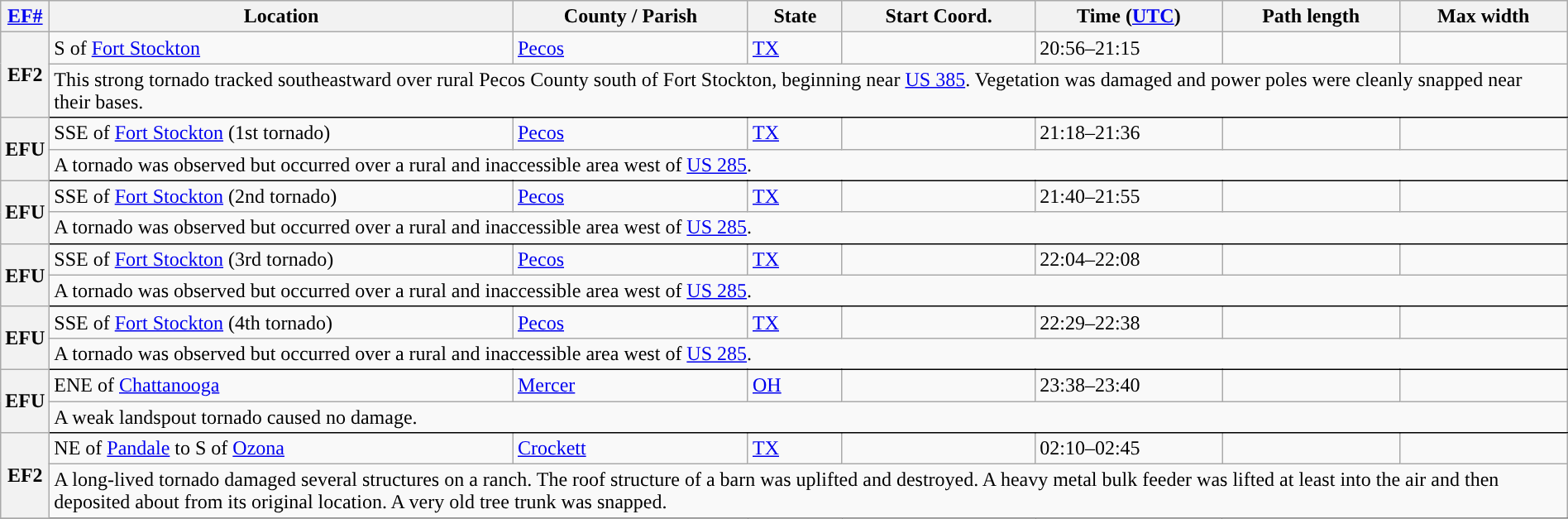<table class="wikitable sortable" style="width:100%;">
<tr>
<th scope="col" width="2%" align="center"><a href='#'>EF#</a></th>
<th scope="col" align="center" class="unsortable">Location</th>
<th scope="col" align="center" class="unsortable">County / Parish</th>
<th scope="col" align="center">State</th>
<th scope="col" align="center">Start Coord.</th>
<th scope="col" align="center">Time (<a href='#'>UTC</a>)</th>
<th scope="col" align="center">Path length</th>
<th scope="col" align="center">Max width</th>
</tr>
<tr>
<th scope="row" rowspan="2" style="background-color:#">EF2</th>
<td>S of <a href='#'>Fort Stockton</a></td>
<td><a href='#'>Pecos</a></td>
<td><a href='#'>TX</a></td>
<td></td>
<td>20:56–21:15</td>
<td></td>
<td></td>
</tr>
<tr class="expand-child">
<td colspan="8" style=" border-bottom: 1px solid black;">This strong tornado tracked southeastward over rural Pecos County south of Fort Stockton, beginning near <a href='#'>US 385</a>. Vegetation was damaged and power poles were cleanly snapped near their bases.</td>
</tr>
<tr>
<th scope="row" rowspan="2" style="background-color:#">EFU</th>
<td>SSE of <a href='#'>Fort Stockton</a> (1st tornado)</td>
<td><a href='#'>Pecos</a></td>
<td><a href='#'>TX</a></td>
<td></td>
<td>21:18–21:36</td>
<td></td>
<td></td>
</tr>
<tr class="expand-child">
<td colspan="8" style=" border-bottom: 1px solid black;">A tornado was observed but occurred over a rural and inaccessible area west of <a href='#'>US 285</a>.</td>
</tr>
<tr>
<th scope="row" rowspan="2" style="background-color:#">EFU</th>
<td>SSE of <a href='#'>Fort Stockton</a> (2nd tornado)</td>
<td><a href='#'>Pecos</a></td>
<td><a href='#'>TX</a></td>
<td></td>
<td>21:40–21:55</td>
<td></td>
<td></td>
</tr>
<tr class="expand-child">
<td colspan="8" style=" border-bottom: 1px solid black;">A tornado was observed but occurred over a rural and inaccessible area west of <a href='#'>US 285</a>.</td>
</tr>
<tr>
<th scope="row" rowspan="2" style="background-color:#">EFU</th>
<td>SSE of <a href='#'>Fort Stockton</a> (3rd tornado)</td>
<td><a href='#'>Pecos</a></td>
<td><a href='#'>TX</a></td>
<td></td>
<td>22:04–22:08</td>
<td></td>
<td></td>
</tr>
<tr class="expand-child">
<td colspan="8" style=" border-bottom: 1px solid black;">A tornado was observed but occurred over a rural and inaccessible area west of <a href='#'>US 285</a>.</td>
</tr>
<tr>
<th scope="row" rowspan="2" style="background-color:#">EFU</th>
<td>SSE of <a href='#'>Fort Stockton</a> (4th tornado)</td>
<td><a href='#'>Pecos</a></td>
<td><a href='#'>TX</a></td>
<td></td>
<td>22:29–22:38</td>
<td></td>
<td></td>
</tr>
<tr class="expand-child">
<td colspan="8" style=" border-bottom: 1px solid black;">A tornado was observed but occurred over a rural and inaccessible area west of <a href='#'>US 285</a>.</td>
</tr>
<tr>
<th scope="row" rowspan="2" style="background-color:#">EFU</th>
<td>ENE of <a href='#'>Chattanooga</a></td>
<td><a href='#'>Mercer</a></td>
<td><a href='#'>OH</a></td>
<td></td>
<td>23:38–23:40</td>
<td></td>
<td></td>
</tr>
<tr class="expand-child">
<td colspan="8" style=" border-bottom: 1px solid black;">A weak landspout tornado caused no damage.</td>
</tr>
<tr>
<th scope="row" rowspan="2" style="background-color:#">EF2</th>
<td>NE of <a href='#'>Pandale</a> to S of <a href='#'>Ozona</a></td>
<td><a href='#'>Crockett</a></td>
<td><a href='#'>TX</a></td>
<td></td>
<td>02:10–02:45</td>
<td></td>
<td></td>
</tr>
<tr class="expand-child">
<td colspan="8" style=" border-bottom: 1px solid black;">A long-lived tornado damaged several structures on a ranch. The roof structure of a barn was uplifted and destroyed. A heavy metal bulk feeder was lifted at least  into the air and then deposited about  from its original location. A very old tree trunk was snapped.</td>
</tr>
<tr>
</tr>
</table>
